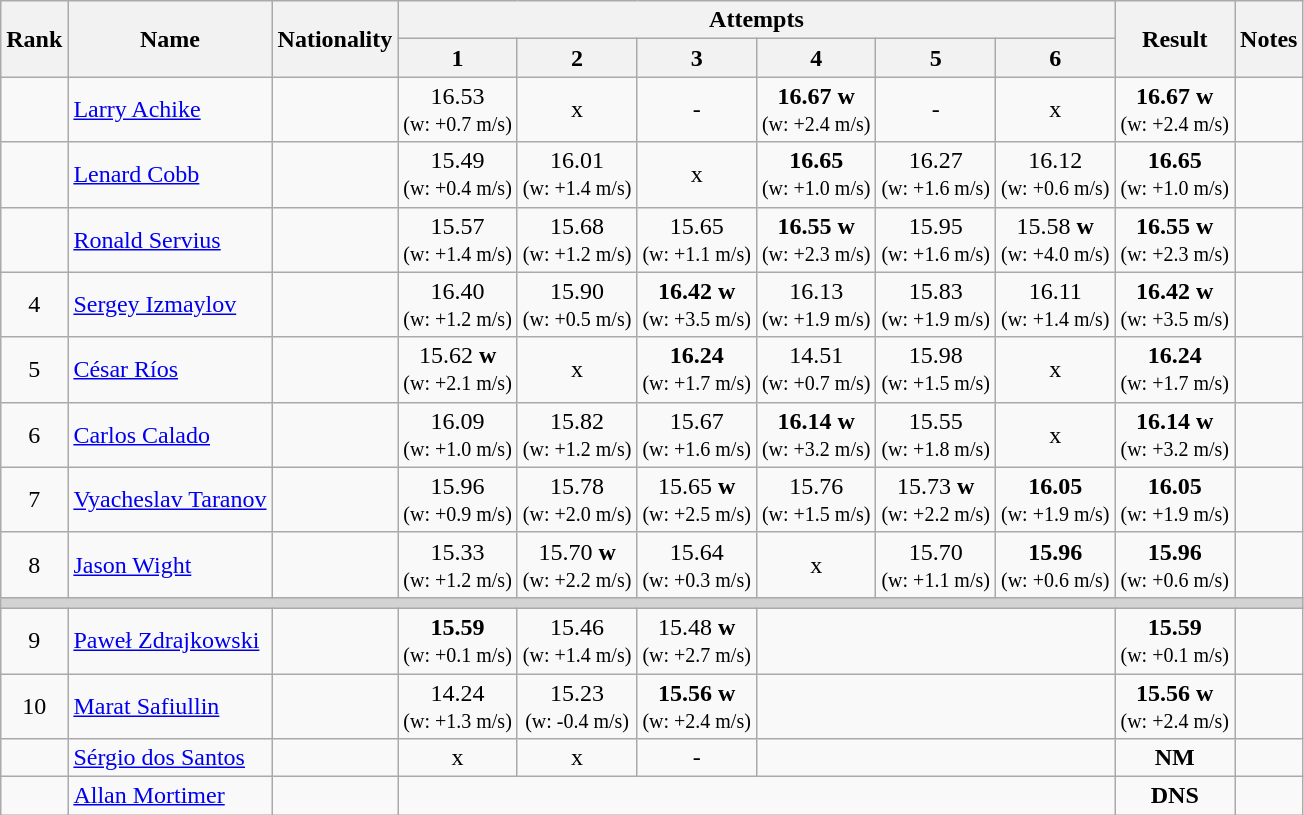<table class="wikitable sortable" style="text-align:center">
<tr>
<th rowspan=2>Rank</th>
<th rowspan=2>Name</th>
<th rowspan=2>Nationality</th>
<th colspan=6>Attempts</th>
<th rowspan=2>Result</th>
<th rowspan=2>Notes</th>
</tr>
<tr>
<th>1</th>
<th>2</th>
<th>3</th>
<th>4</th>
<th>5</th>
<th>6</th>
</tr>
<tr>
<td></td>
<td align=left><a href='#'>Larry Achike</a></td>
<td align=left></td>
<td>16.53<br><small>(w: +0.7 m/s)</small></td>
<td>x</td>
<td>-</td>
<td><strong>16.67</strong> <strong>w</strong> <br><small>(w: +2.4 m/s)</small></td>
<td>-</td>
<td>x</td>
<td><strong>16.67</strong>  <strong>w</strong> <br><small>(w: +2.4 m/s)</small></td>
<td></td>
</tr>
<tr>
<td></td>
<td align=left><a href='#'>Lenard Cobb</a></td>
<td align=left></td>
<td>15.49<br><small>(w: +0.4 m/s)</small></td>
<td>16.01<br><small>(w: +1.4 m/s)</small></td>
<td>x</td>
<td><strong>16.65</strong><br><small>(w: +1.0 m/s)</small></td>
<td>16.27<br><small>(w: +1.6 m/s)</small></td>
<td>16.12<br><small>(w: +0.6 m/s)</small></td>
<td><strong>16.65</strong> <br><small>(w: +1.0 m/s)</small></td>
<td></td>
</tr>
<tr>
<td></td>
<td align=left><a href='#'>Ronald Servius</a></td>
<td align=left></td>
<td>15.57<br><small>(w: +1.4 m/s)</small></td>
<td>15.68<br><small>(w: +1.2 m/s)</small></td>
<td>15.65<br><small>(w: +1.1 m/s)</small></td>
<td><strong>16.55</strong> <strong>w</strong> <br><small>(w: +2.3 m/s)</small></td>
<td>15.95<br><small>(w: +1.6 m/s)</small></td>
<td>15.58 <strong>w</strong> <br><small>(w: +4.0 m/s)</small></td>
<td><strong>16.55</strong>  <strong>w</strong> <br><small>(w: +2.3 m/s)</small></td>
<td></td>
</tr>
<tr>
<td>4</td>
<td align=left><a href='#'>Sergey Izmaylov</a></td>
<td align=left></td>
<td>16.40<br><small>(w: +1.2 m/s)</small></td>
<td>15.90<br><small>(w: +0.5 m/s)</small></td>
<td><strong>16.42</strong> <strong>w</strong> <br><small>(w: +3.5 m/s)</small></td>
<td>16.13<br><small>(w: +1.9 m/s)</small></td>
<td>15.83<br><small>(w: +1.9 m/s)</small></td>
<td>16.11<br><small>(w: +1.4 m/s)</small></td>
<td><strong>16.42</strong>  <strong>w</strong> <br><small>(w: +3.5 m/s)</small></td>
<td></td>
</tr>
<tr>
<td>5</td>
<td align=left><a href='#'>César Ríos</a></td>
<td align=left></td>
<td>15.62 <strong>w</strong> <br><small>(w: +2.1 m/s)</small></td>
<td>x</td>
<td><strong>16.24</strong><br><small>(w: +1.7 m/s)</small></td>
<td>14.51<br><small>(w: +0.7 m/s)</small></td>
<td>15.98<br><small>(w: +1.5 m/s)</small></td>
<td>x</td>
<td><strong>16.24</strong> <br><small>(w: +1.7 m/s)</small></td>
<td></td>
</tr>
<tr>
<td>6</td>
<td align=left><a href='#'>Carlos Calado</a></td>
<td align=left></td>
<td>16.09<br><small>(w: +1.0 m/s)</small></td>
<td>15.82<br><small>(w: +1.2 m/s)</small></td>
<td>15.67<br><small>(w: +1.6 m/s)</small></td>
<td><strong>16.14</strong> <strong>w</strong> <br><small>(w: +3.2 m/s)</small></td>
<td>15.55<br><small>(w: +1.8 m/s)</small></td>
<td>x</td>
<td><strong>16.14</strong>  <strong>w</strong> <br><small>(w: +3.2 m/s)</small></td>
<td></td>
</tr>
<tr>
<td>7</td>
<td align=left><a href='#'>Vyacheslav Taranov</a></td>
<td align=left></td>
<td>15.96<br><small>(w: +0.9 m/s)</small></td>
<td>15.78<br><small>(w: +2.0 m/s)</small></td>
<td>15.65 <strong>w</strong> <br><small>(w: +2.5 m/s)</small></td>
<td>15.76<br><small>(w: +1.5 m/s)</small></td>
<td>15.73 <strong>w</strong> <br><small>(w: +2.2 m/s)</small></td>
<td><strong>16.05</strong><br><small>(w: +1.9 m/s)</small></td>
<td><strong>16.05</strong> <br><small>(w: +1.9 m/s)</small></td>
<td></td>
</tr>
<tr>
<td>8</td>
<td align=left><a href='#'>Jason Wight</a></td>
<td align=left></td>
<td>15.33<br><small>(w: +1.2 m/s)</small></td>
<td>15.70 <strong>w</strong> <br><small>(w: +2.2 m/s)</small></td>
<td>15.64<br><small>(w: +0.3 m/s)</small></td>
<td>x</td>
<td>15.70<br><small>(w: +1.1 m/s)</small></td>
<td><strong>15.96</strong><br><small>(w: +0.6 m/s)</small></td>
<td><strong>15.96</strong> <br><small>(w: +0.6 m/s)</small></td>
<td></td>
</tr>
<tr>
<td colspan=11 bgcolor=lightgray></td>
</tr>
<tr>
<td>9</td>
<td align=left><a href='#'>Paweł Zdrajkowski</a></td>
<td align=left></td>
<td><strong>15.59</strong><br><small>(w: +0.1 m/s)</small></td>
<td>15.46<br><small>(w: +1.4 m/s)</small></td>
<td>15.48 <strong>w</strong> <br><small>(w: +2.7 m/s)</small></td>
<td colspan=3></td>
<td><strong>15.59</strong> <br><small>(w: +0.1 m/s)</small></td>
<td></td>
</tr>
<tr>
<td>10</td>
<td align=left><a href='#'>Marat Safiullin</a></td>
<td align=left></td>
<td>14.24<br><small>(w: +1.3 m/s)</small></td>
<td>15.23<br><small>(w: -0.4 m/s)</small></td>
<td><strong>15.56</strong> <strong>w</strong> <br><small>(w: +2.4 m/s)</small></td>
<td colspan=3></td>
<td><strong>15.56</strong>  <strong>w</strong> <br><small>(w: +2.4 m/s)</small></td>
<td></td>
</tr>
<tr>
<td></td>
<td align=left><a href='#'>Sérgio dos Santos</a></td>
<td align=left></td>
<td>x</td>
<td>x</td>
<td>-</td>
<td colspan=3></td>
<td><strong>NM</strong></td>
<td></td>
</tr>
<tr>
<td></td>
<td align=left><a href='#'>Allan Mortimer</a></td>
<td align=left></td>
<td colspan=6></td>
<td><strong>DNS</strong></td>
<td></td>
</tr>
</table>
